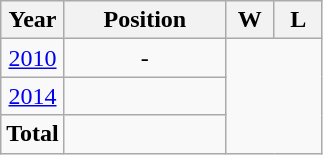<table class="wikitable" style="text-align: center;">
<tr>
<th>Year</th>
<th width="100">Position</th>
<th width="25">W</th>
<th width="25">L</th>
</tr>
<tr>
<td> <a href='#'>2010</a></td>
<td>-</td>
</tr>
<tr>
<td> <a href='#'>2014</a></td>
<td></td>
</tr>
<tr>
<td><strong>Total</strong></td>
<td></td>
</tr>
</table>
